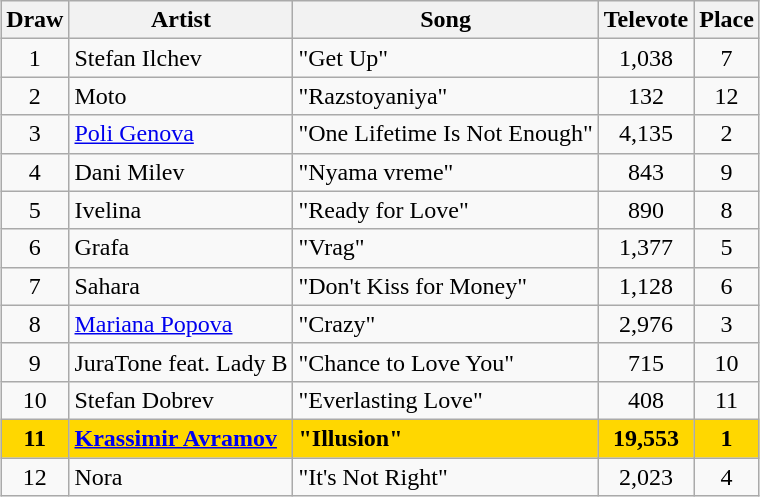<table class="sortable wikitable" style="margin: 1em auto 1em auto; text-align:center">
<tr>
<th>Draw</th>
<th>Artist</th>
<th>Song</th>
<th>Televote</th>
<th>Place</th>
</tr>
<tr>
<td>1</td>
<td align="left">Stefan Ilchev</td>
<td align="left">"Get Up"</td>
<td>1,038</td>
<td>7</td>
</tr>
<tr>
<td>2</td>
<td align="left">Moto</td>
<td align="left">"Razstoyaniya"</td>
<td>132</td>
<td>12</td>
</tr>
<tr>
<td>3</td>
<td align="left"><a href='#'>Poli Genova</a></td>
<td align="left">"One Lifetime Is Not Enough"</td>
<td>4,135</td>
<td>2</td>
</tr>
<tr>
<td>4</td>
<td align="left">Dani Milev</td>
<td align="left">"Nyama vreme"</td>
<td>843</td>
<td>9</td>
</tr>
<tr>
<td>5</td>
<td align="left">Ivelina</td>
<td align="left">"Ready for Love"</td>
<td>890</td>
<td>8</td>
</tr>
<tr>
<td>6</td>
<td align="left">Grafa</td>
<td align="left">"Vrag"</td>
<td>1,377</td>
<td>5</td>
</tr>
<tr>
<td>7</td>
<td align="left">Sahara</td>
<td align="left">"Don't Kiss for Money"</td>
<td>1,128</td>
<td>6</td>
</tr>
<tr>
<td>8</td>
<td align="left"><a href='#'>Mariana Popova</a></td>
<td align="left">"Crazy"</td>
<td>2,976</td>
<td>3</td>
</tr>
<tr>
<td>9</td>
<td align="left">JuraTone feat. Lady B</td>
<td align="left">"Chance to Love You"</td>
<td>715</td>
<td>10</td>
</tr>
<tr>
<td>10</td>
<td align="left">Stefan Dobrev</td>
<td align="left">"Everlasting Love"</td>
<td>408</td>
<td>11</td>
</tr>
<tr style="font-weight:bold; background:gold;">
<td>11</td>
<td align="left"><a href='#'>Krassimir Avramov</a></td>
<td align="left">"Illusion"</td>
<td>19,553</td>
<td>1</td>
</tr>
<tr>
<td>12</td>
<td align="left">Nora</td>
<td align="left">"It's Not Right"</td>
<td>2,023</td>
<td>4</td>
</tr>
</table>
